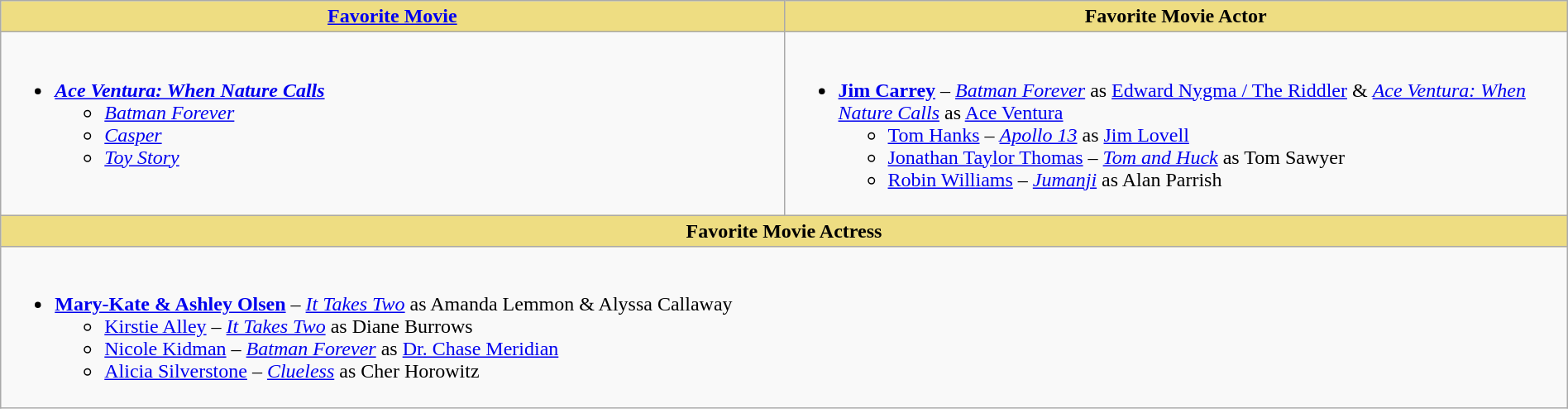<table class="wikitable" style="width:100%">
<tr>
<th style="background:#EEDD82; width:50%"><a href='#'>Favorite Movie</a></th>
<th style="background:#EEDD82; width:50%">Favorite Movie Actor</th>
</tr>
<tr>
<td valign="top"><br><ul><li><strong><em><a href='#'>Ace Ventura: When Nature Calls</a></em></strong><ul><li><em><a href='#'>Batman Forever</a></em></li><li><em><a href='#'>Casper</a></em></li><li><em><a href='#'>Toy Story</a></em></li></ul></li></ul></td>
<td valign="top"><br><ul><li><strong><a href='#'>Jim Carrey</a></strong> – <em><a href='#'>Batman Forever</a></em> as <a href='#'>Edward Nygma / The Riddler</a> & <em><a href='#'>Ace Ventura: When Nature Calls</a></em> as <a href='#'>Ace Ventura</a><ul><li><a href='#'>Tom Hanks</a> – <em><a href='#'>Apollo 13</a></em> as <a href='#'>Jim Lovell</a></li><li><a href='#'>Jonathan Taylor Thomas</a> – <em><a href='#'>Tom and Huck</a></em> as Tom Sawyer</li><li><a href='#'>Robin Williams</a> – <em><a href='#'>Jumanji</a></em> as Alan Parrish</li></ul></li></ul></td>
</tr>
<tr>
<th style="background:#EEDD82;" colspan="2">Favorite Movie Actress</th>
</tr>
<tr>
<td colspan="2" valign="top"><br><ul><li><strong><a href='#'>Mary-Kate & Ashley Olsen</a></strong> – <em><a href='#'>It Takes Two</a></em> as Amanda Lemmon & Alyssa Callaway<ul><li><a href='#'>Kirstie Alley</a> – <em><a href='#'>It Takes Two</a></em> as Diane Burrows</li><li><a href='#'>Nicole Kidman</a> – <em><a href='#'>Batman Forever</a></em> as <a href='#'>Dr. Chase Meridian</a></li><li><a href='#'>Alicia Silverstone</a> – <em><a href='#'>Clueless</a></em> as Cher Horowitz</li></ul></li></ul></td>
</tr>
</table>
